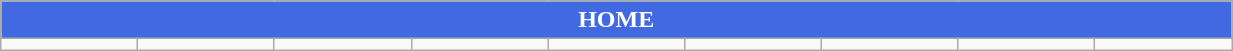<table class="wikitable collapsible collapsed" style="width:65%">
<tr>
<th colspan=12 ! style="color:white; background:#4169E1">HOME</th>
</tr>
<tr>
<td></td>
<td></td>
<td></td>
<td></td>
<td></td>
<td></td>
<td></td>
<td></td>
<td></td>
</tr>
</table>
